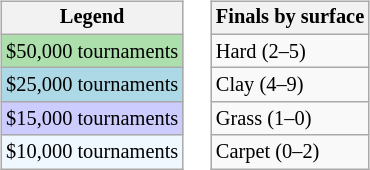<table>
<tr valign=top>
<td><br><table class=wikitable style="font-size:85%">
<tr>
<th>Legend</th>
</tr>
<tr style="background:#addfad;">
<td>$50,000 tournaments</td>
</tr>
<tr style="background:lightblue;">
<td>$25,000 tournaments</td>
</tr>
<tr style="background:#ccccff;">
<td>$15,000 tournaments</td>
</tr>
<tr style="background:#f0f8ff;">
<td>$10,000 tournaments</td>
</tr>
</table>
</td>
<td><br><table class=wikitable style="font-size:85%">
<tr>
<th>Finals by surface</th>
</tr>
<tr>
<td>Hard (2–5)</td>
</tr>
<tr>
<td>Clay (4–9)</td>
</tr>
<tr>
<td>Grass (1–0)</td>
</tr>
<tr>
<td>Carpet (0–2)</td>
</tr>
</table>
</td>
</tr>
</table>
